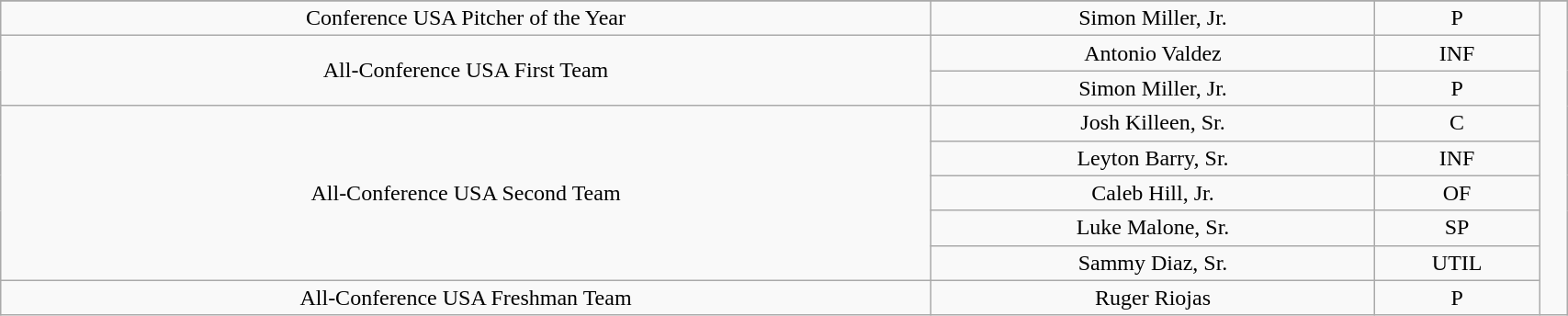<table class="wikitable" style="width: 90%;text-align: center;">
<tr>
</tr>
<tr align="center">
<td rowspan="1">Conference USA Pitcher of the Year</td>
<td>Simon Miller, Jr.</td>
<td>P</td>
<td rowspan="9"></td>
</tr>
<tr align="center">
<td rowspan="2">All-Conference USA First Team</td>
<td>Antonio Valdez</td>
<td>INF</td>
</tr>
<tr>
<td>Simon Miller, Jr.</td>
<td>P</td>
</tr>
<tr align="center">
<td rowspan="5">All-Conference USA Second Team</td>
<td>Josh Killeen, Sr.</td>
<td>C</td>
</tr>
<tr>
<td>Leyton Barry, Sr.</td>
<td>INF</td>
</tr>
<tr>
<td>Caleb Hill, Jr.</td>
<td>OF</td>
</tr>
<tr>
<td>Luke Malone, Sr.</td>
<td>SP</td>
</tr>
<tr>
<td>Sammy Diaz, Sr.</td>
<td>UTIL</td>
</tr>
<tr align="center">
<td rowspan="1">All-Conference USA Freshman Team</td>
<td>Ruger Riojas</td>
<td>P</td>
</tr>
</table>
